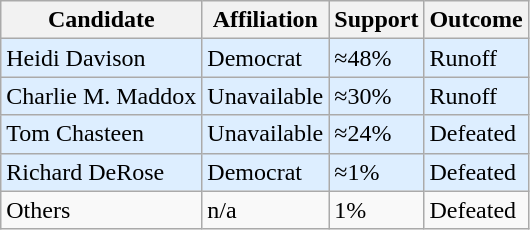<table class="wikitable">
<tr>
<th>Candidate</th>
<th>Affiliation</th>
<th>Support</th>
<th>Outcome</th>
</tr>
<tr>
<td bgcolor=#DDEEFF>Heidi Davison</td>
<td bgcolor=#DDEEFF>Democrat</td>
<td bgcolor=#DDEEFF>≈48%</td>
<td bgcolor=#DDEEFF>Runoff</td>
</tr>
<tr>
<td bgcolor=#DDEEFF>Charlie M. Maddox</td>
<td bgcolor=#DDEEFF>Unavailable</td>
<td bgcolor=#DDEEFF>≈30%</td>
<td bgcolor=#DDEEFF>Runoff</td>
</tr>
<tr>
<td bgcolor=#DDEEFF>Tom Chasteen</td>
<td bgcolor=#DDEEFF>Unavailable</td>
<td bgcolor=#DDEEFF>≈24%</td>
<td bgcolor=#DDEEFF>Defeated</td>
</tr>
<tr>
<td bgcolor=#DDEEFF>Richard DeRose</td>
<td bgcolor=#DDEEFF>Democrat</td>
<td bgcolor=#DDEEFF>≈1%</td>
<td bgcolor=#DDEEFF>Defeated</td>
</tr>
<tr>
<td>Others</td>
<td>n/a</td>
<td>1%</td>
<td>Defeated</td>
</tr>
</table>
